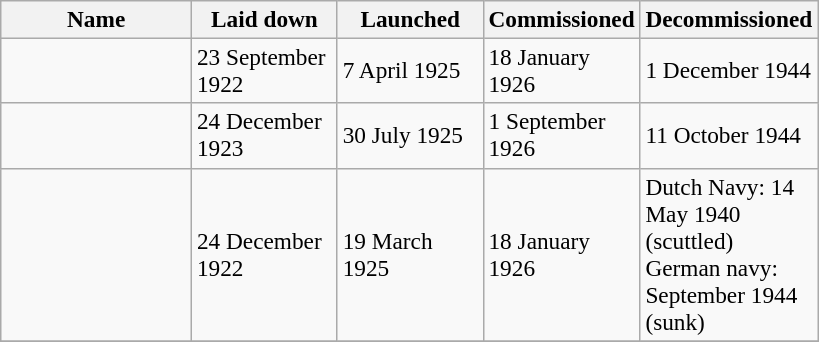<table class="wikitable" style="font-size:97%;">
<tr>
<th width="120">Name</th>
<th width="90">Laid down</th>
<th width="90">Launched</th>
<th width="90">Commissioned</th>
<th width="90">Decommissioned</th>
</tr>
<tr>
<td></td>
<td>23 September 1922</td>
<td>7 April 1925</td>
<td>18 January 1926</td>
<td>1 December 1944</td>
</tr>
<tr>
<td></td>
<td>24 December 1923</td>
<td>30 July 1925</td>
<td>1 September 1926</td>
<td>11 October 1944</td>
</tr>
<tr>
<td></td>
<td>24 December 1922</td>
<td>19 March 1925</td>
<td>18 January 1926</td>
<td>Dutch Navy: 14 May 1940 (scuttled)<br> German navy: September 1944 (sunk)</td>
</tr>
<tr>
</tr>
</table>
